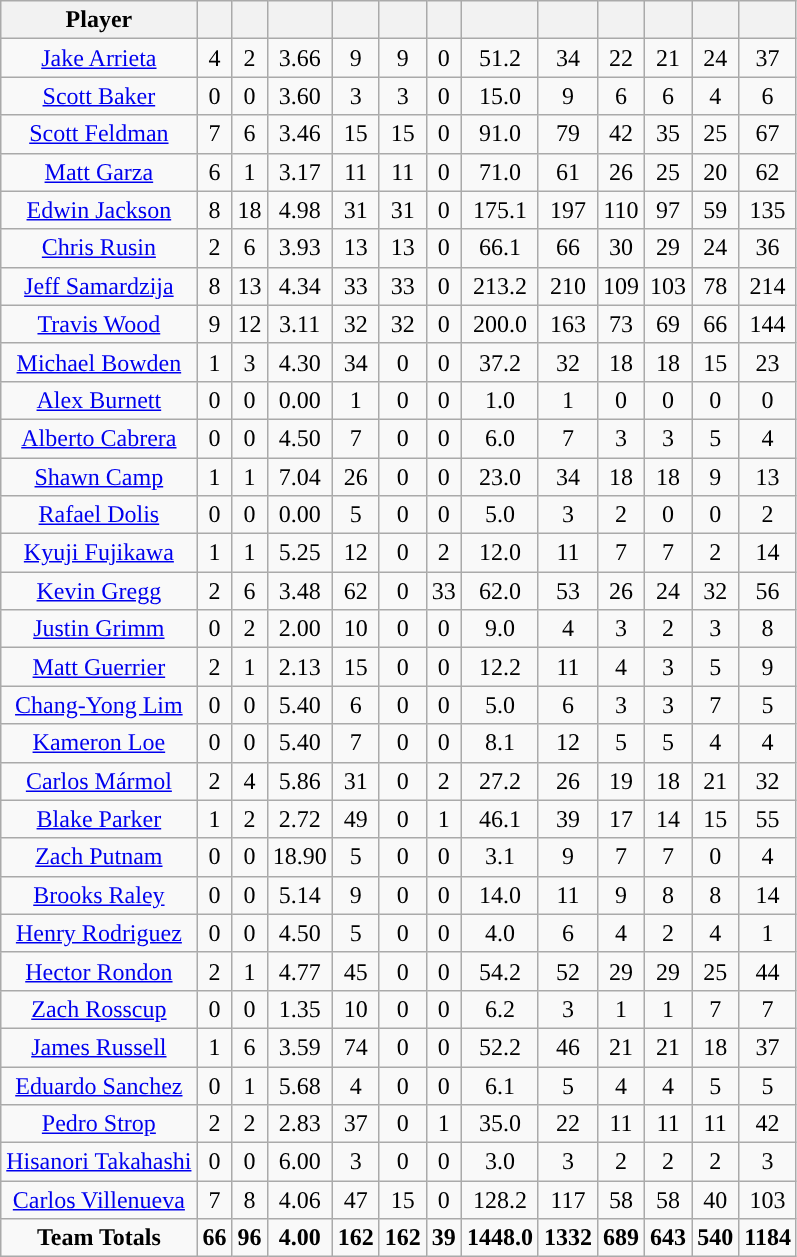<table class="wikitable sortable" style="text-align:center;">
<tr>
<th>Player</th>
<th></th>
<th></th>
<th></th>
<th></th>
<th></th>
<th></th>
<th></th>
<th></th>
<th></th>
<th></th>
<th></th>
<th></th>
</tr>
<tr>
<td><a href='#'>Jake Arrieta</a></td>
<td>4</td>
<td>2</td>
<td>3.66</td>
<td>9</td>
<td>9</td>
<td>0</td>
<td>51.2</td>
<td>34</td>
<td>22</td>
<td>21</td>
<td>24</td>
<td>37</td>
</tr>
<tr>
<td><a href='#'>Scott Baker</a></td>
<td>0</td>
<td>0</td>
<td>3.60</td>
<td>3</td>
<td>3</td>
<td>0</td>
<td>15.0</td>
<td>9</td>
<td>6</td>
<td>6</td>
<td>4</td>
<td>6</td>
</tr>
<tr>
<td><a href='#'>Scott Feldman</a></td>
<td>7</td>
<td>6</td>
<td>3.46</td>
<td>15</td>
<td>15</td>
<td>0</td>
<td>91.0</td>
<td>79</td>
<td>42</td>
<td>35</td>
<td>25</td>
<td>67</td>
</tr>
<tr>
<td><a href='#'>Matt Garza</a></td>
<td>6</td>
<td>1</td>
<td>3.17</td>
<td>11</td>
<td>11</td>
<td>0</td>
<td>71.0</td>
<td>61</td>
<td>26</td>
<td>25</td>
<td>20</td>
<td>62</td>
</tr>
<tr>
<td><a href='#'>Edwin Jackson</a></td>
<td>8</td>
<td>18</td>
<td>4.98</td>
<td>31</td>
<td>31</td>
<td>0</td>
<td>175.1</td>
<td>197</td>
<td>110</td>
<td>97</td>
<td>59</td>
<td>135</td>
</tr>
<tr>
<td><a href='#'>Chris Rusin</a></td>
<td>2</td>
<td>6</td>
<td>3.93</td>
<td>13</td>
<td>13</td>
<td>0</td>
<td>66.1</td>
<td>66</td>
<td>30</td>
<td>29</td>
<td>24</td>
<td>36</td>
</tr>
<tr>
<td><a href='#'>Jeff Samardzija</a></td>
<td>8</td>
<td>13</td>
<td>4.34</td>
<td>33</td>
<td>33</td>
<td>0</td>
<td>213.2</td>
<td>210</td>
<td>109</td>
<td>103</td>
<td>78</td>
<td>214</td>
</tr>
<tr>
<td><a href='#'>Travis Wood</a></td>
<td>9</td>
<td>12</td>
<td>3.11</td>
<td>32</td>
<td>32</td>
<td>0</td>
<td>200.0</td>
<td>163</td>
<td>73</td>
<td>69</td>
<td>66</td>
<td>144</td>
</tr>
<tr>
<td><a href='#'>Michael Bowden</a></td>
<td>1</td>
<td>3</td>
<td>4.30</td>
<td>34</td>
<td>0</td>
<td>0</td>
<td>37.2</td>
<td>32</td>
<td>18</td>
<td>18</td>
<td>15</td>
<td>23</td>
</tr>
<tr>
<td><a href='#'>Alex Burnett</a></td>
<td>0</td>
<td>0</td>
<td>0.00</td>
<td>1</td>
<td>0</td>
<td>0</td>
<td>1.0</td>
<td>1</td>
<td>0</td>
<td>0</td>
<td>0</td>
<td>0</td>
</tr>
<tr>
<td><a href='#'>Alberto Cabrera</a></td>
<td>0</td>
<td>0</td>
<td>4.50</td>
<td>7</td>
<td>0</td>
<td>0</td>
<td>6.0</td>
<td>7</td>
<td>3</td>
<td>3</td>
<td>5</td>
<td>4</td>
</tr>
<tr>
<td><a href='#'>Shawn Camp</a></td>
<td>1</td>
<td>1</td>
<td>7.04</td>
<td>26</td>
<td>0</td>
<td>0</td>
<td>23.0</td>
<td>34</td>
<td>18</td>
<td>18</td>
<td>9</td>
<td>13</td>
</tr>
<tr>
<td><a href='#'>Rafael Dolis</a></td>
<td>0</td>
<td>0</td>
<td>0.00</td>
<td>5</td>
<td>0</td>
<td>0</td>
<td>5.0</td>
<td>3</td>
<td>2</td>
<td>0</td>
<td>0</td>
<td>2</td>
</tr>
<tr>
<td><a href='#'>Kyuji Fujikawa</a></td>
<td>1</td>
<td>1</td>
<td>5.25</td>
<td>12</td>
<td>0</td>
<td>2</td>
<td>12.0</td>
<td>11</td>
<td>7</td>
<td>7</td>
<td>2</td>
<td>14</td>
</tr>
<tr>
<td><a href='#'>Kevin Gregg</a></td>
<td>2</td>
<td>6</td>
<td>3.48</td>
<td>62</td>
<td>0</td>
<td>33</td>
<td>62.0</td>
<td>53</td>
<td>26</td>
<td>24</td>
<td>32</td>
<td>56</td>
</tr>
<tr>
<td><a href='#'>Justin Grimm</a></td>
<td>0</td>
<td>2</td>
<td>2.00</td>
<td>10</td>
<td>0</td>
<td>0</td>
<td>9.0</td>
<td>4</td>
<td>3</td>
<td>2</td>
<td>3</td>
<td>8</td>
</tr>
<tr>
<td><a href='#'>Matt Guerrier</a></td>
<td>2</td>
<td>1</td>
<td>2.13</td>
<td>15</td>
<td>0</td>
<td>0</td>
<td>12.2</td>
<td>11</td>
<td>4</td>
<td>3</td>
<td>5</td>
<td>9</td>
</tr>
<tr>
<td><a href='#'>Chang-Yong Lim</a></td>
<td>0</td>
<td>0</td>
<td>5.40</td>
<td>6</td>
<td>0</td>
<td>0</td>
<td>5.0</td>
<td>6</td>
<td>3</td>
<td>3</td>
<td>7</td>
<td>5</td>
</tr>
<tr>
<td><a href='#'>Kameron Loe</a></td>
<td>0</td>
<td>0</td>
<td>5.40</td>
<td>7</td>
<td>0</td>
<td>0</td>
<td>8.1</td>
<td>12</td>
<td>5</td>
<td>5</td>
<td>4</td>
<td>4</td>
</tr>
<tr>
<td><a href='#'>Carlos Mármol</a></td>
<td>2</td>
<td>4</td>
<td>5.86</td>
<td>31</td>
<td>0</td>
<td>2</td>
<td>27.2</td>
<td>26</td>
<td>19</td>
<td>18</td>
<td>21</td>
<td>32</td>
</tr>
<tr>
<td><a href='#'>Blake Parker</a></td>
<td>1</td>
<td>2</td>
<td>2.72</td>
<td>49</td>
<td>0</td>
<td>1</td>
<td>46.1</td>
<td>39</td>
<td>17</td>
<td>14</td>
<td>15</td>
<td>55</td>
</tr>
<tr>
<td><a href='#'>Zach Putnam</a></td>
<td>0</td>
<td>0</td>
<td>18.90</td>
<td>5</td>
<td>0</td>
<td>0</td>
<td>3.1</td>
<td>9</td>
<td>7</td>
<td>7</td>
<td>0</td>
<td>4</td>
</tr>
<tr>
<td><a href='#'>Brooks Raley</a></td>
<td>0</td>
<td>0</td>
<td>5.14</td>
<td>9</td>
<td>0</td>
<td>0</td>
<td>14.0</td>
<td>11</td>
<td>9</td>
<td>8</td>
<td>8</td>
<td>14</td>
</tr>
<tr>
<td><a href='#'>Henry Rodriguez</a></td>
<td>0</td>
<td>0</td>
<td>4.50</td>
<td>5</td>
<td>0</td>
<td>0</td>
<td>4.0</td>
<td>6</td>
<td>4</td>
<td>2</td>
<td>4</td>
<td>1</td>
</tr>
<tr>
<td><a href='#'>Hector Rondon</a></td>
<td>2</td>
<td>1</td>
<td>4.77</td>
<td>45</td>
<td>0</td>
<td>0</td>
<td>54.2</td>
<td>52</td>
<td>29</td>
<td>29</td>
<td>25</td>
<td>44</td>
</tr>
<tr>
<td><a href='#'>Zach Rosscup</a></td>
<td>0</td>
<td>0</td>
<td>1.35</td>
<td>10</td>
<td>0</td>
<td>0</td>
<td>6.2</td>
<td>3</td>
<td>1</td>
<td>1</td>
<td>7</td>
<td>7</td>
</tr>
<tr>
<td><a href='#'>James Russell</a></td>
<td>1</td>
<td>6</td>
<td>3.59</td>
<td>74</td>
<td>0</td>
<td>0</td>
<td>52.2</td>
<td>46</td>
<td>21</td>
<td>21</td>
<td>18</td>
<td>37</td>
</tr>
<tr>
<td><a href='#'>Eduardo Sanchez</a></td>
<td>0</td>
<td>1</td>
<td>5.68</td>
<td>4</td>
<td>0</td>
<td>0</td>
<td>6.1</td>
<td>5</td>
<td>4</td>
<td>4</td>
<td>5</td>
<td>5</td>
</tr>
<tr>
<td><a href='#'>Pedro Strop</a></td>
<td>2</td>
<td>2</td>
<td>2.83</td>
<td>37</td>
<td>0</td>
<td>1</td>
<td>35.0</td>
<td>22</td>
<td>11</td>
<td>11</td>
<td>11</td>
<td>42</td>
</tr>
<tr>
<td><a href='#'>Hisanori Takahashi</a></td>
<td>0</td>
<td>0</td>
<td>6.00</td>
<td>3</td>
<td>0</td>
<td>0</td>
<td>3.0</td>
<td>3</td>
<td>2</td>
<td>2</td>
<td>2</td>
<td>3</td>
</tr>
<tr>
<td><a href='#'>Carlos Villenueva</a></td>
<td>7</td>
<td>8</td>
<td>4.06</td>
<td>47</td>
<td>15</td>
<td>0</td>
<td>128.2</td>
<td>117</td>
<td>58</td>
<td>58</td>
<td>40</td>
<td>103</td>
</tr>
<tr>
<td><strong>Team Totals</strong></td>
<td><strong>66</strong></td>
<td><strong>96</strong></td>
<td><strong>4.00</strong></td>
<td><strong>162</strong></td>
<td><strong>162</strong></td>
<td><strong>39</strong></td>
<td><strong>1448.0</strong></td>
<td><strong>1332</strong></td>
<td><strong>689</strong></td>
<td><strong>643</strong></td>
<td><strong>540</strong></td>
<td><strong>1184</strong></td>
</tr>
</table>
